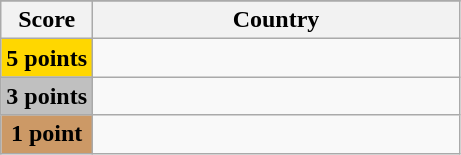<table class="wikitable">
<tr>
</tr>
<tr>
<th scope="col" width="20%">Score</th>
<th scope="col">Country</th>
</tr>
<tr>
<th scope="row" style="background:gold">5 points</th>
<td></td>
</tr>
<tr>
<th scope="row" style="background:silver">3 points</th>
<td></td>
</tr>
<tr>
<th scope="row" style="background:#CC9966">1 point</th>
<td></td>
</tr>
</table>
